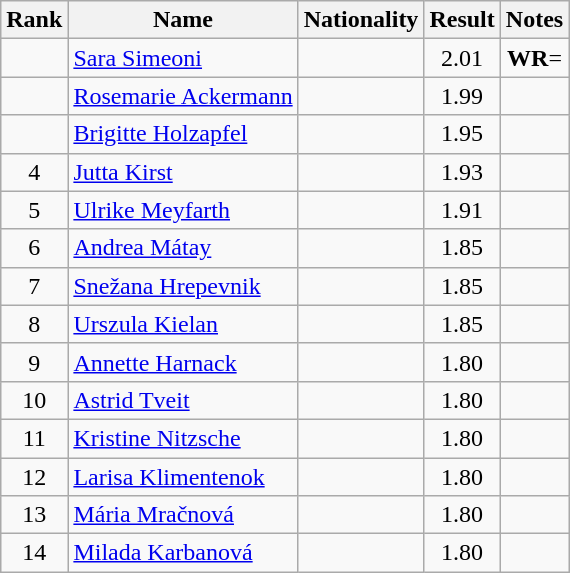<table class="wikitable sortable" style="text-align:center">
<tr>
<th>Rank</th>
<th>Name</th>
<th>Nationality</th>
<th>Result</th>
<th>Notes</th>
</tr>
<tr>
<td></td>
<td align=left><a href='#'>Sara Simeoni</a></td>
<td align=left></td>
<td>2.01</td>
<td><strong>WR</strong>=</td>
</tr>
<tr>
<td></td>
<td align=left><a href='#'>Rosemarie Ackermann</a></td>
<td align=left></td>
<td>1.99</td>
<td></td>
</tr>
<tr>
<td></td>
<td align=left><a href='#'>Brigitte Holzapfel</a></td>
<td align=left></td>
<td>1.95</td>
<td></td>
</tr>
<tr>
<td>4</td>
<td align=left><a href='#'>Jutta Kirst</a></td>
<td align=left></td>
<td>1.93</td>
<td></td>
</tr>
<tr>
<td>5</td>
<td align=left><a href='#'>Ulrike Meyfarth</a></td>
<td align=left></td>
<td>1.91</td>
<td></td>
</tr>
<tr>
<td>6</td>
<td align=left><a href='#'>Andrea Mátay</a></td>
<td align=left></td>
<td>1.85</td>
<td></td>
</tr>
<tr>
<td>7</td>
<td align=left><a href='#'>Snežana Hrepevnik</a></td>
<td align=left></td>
<td>1.85</td>
<td></td>
</tr>
<tr>
<td>8</td>
<td align=left><a href='#'>Urszula Kielan</a></td>
<td align=left></td>
<td>1.85</td>
<td></td>
</tr>
<tr>
<td>9</td>
<td align=left><a href='#'>Annette Harnack</a></td>
<td align=left></td>
<td>1.80</td>
<td></td>
</tr>
<tr>
<td>10</td>
<td align=left><a href='#'>Astrid Tveit</a></td>
<td align=left></td>
<td>1.80</td>
<td></td>
</tr>
<tr>
<td>11</td>
<td align=left><a href='#'>Kristine Nitzsche</a></td>
<td align=left></td>
<td>1.80</td>
<td></td>
</tr>
<tr>
<td>12</td>
<td align=left><a href='#'>Larisa Klimentenok</a></td>
<td align=left></td>
<td>1.80</td>
<td></td>
</tr>
<tr>
<td>13</td>
<td align=left><a href='#'>Mária Mračnová</a></td>
<td align=left></td>
<td>1.80</td>
<td></td>
</tr>
<tr>
<td>14</td>
<td align=left><a href='#'>Milada Karbanová</a></td>
<td align=left></td>
<td>1.80</td>
<td></td>
</tr>
</table>
